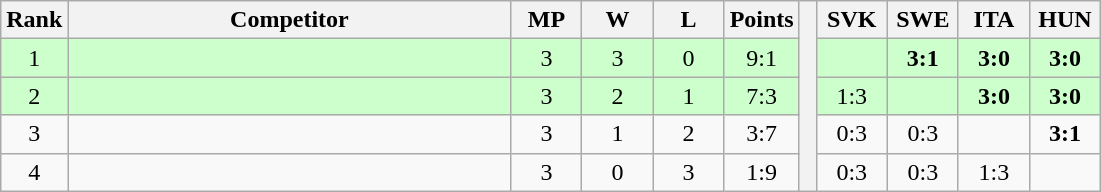<table class="wikitable" style="text-align:center">
<tr>
<th>Rank</th>
<th style="width:18em">Competitor</th>
<th style="width:2.5em">MP</th>
<th style="width:2.5em">W</th>
<th style="width:2.5em">L</th>
<th>Points</th>
<th rowspan="5"> </th>
<th style="width:2.5em">SVK</th>
<th style="width:2.5em">SWE</th>
<th style="width:2.5em">ITA</th>
<th style="width:2.5em">HUN</th>
</tr>
<tr style="background:#cfc;">
<td>1</td>
<td style="text-align:left"></td>
<td>3</td>
<td>3</td>
<td>0</td>
<td>9:1</td>
<td></td>
<td><strong>3:1</strong></td>
<td><strong>3:0</strong></td>
<td><strong>3:0</strong></td>
</tr>
<tr style="background:#cfc;">
<td>2</td>
<td style="text-align:left"></td>
<td>3</td>
<td>2</td>
<td>1</td>
<td>7:3</td>
<td>1:3</td>
<td></td>
<td><strong>3:0</strong></td>
<td><strong>3:0</strong></td>
</tr>
<tr>
<td>3</td>
<td style="text-align:left"></td>
<td>3</td>
<td>1</td>
<td>2</td>
<td>3:7</td>
<td>0:3</td>
<td>0:3</td>
<td></td>
<td><strong>3:1</strong></td>
</tr>
<tr>
<td>4</td>
<td style="text-align:left"></td>
<td>3</td>
<td>0</td>
<td>3</td>
<td>1:9</td>
<td>0:3</td>
<td>0:3</td>
<td>1:3</td>
<td></td>
</tr>
</table>
